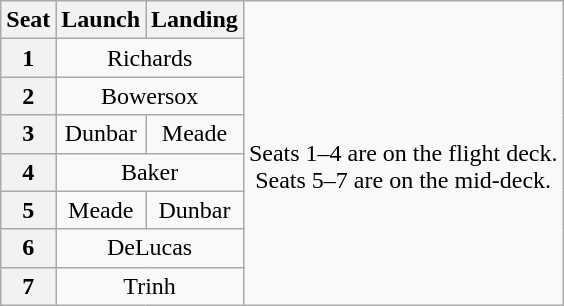<table class="wikitable" style="text-align:center">
<tr>
<th>Seat</th>
<th>Launch</th>
<th>Landing</th>
<td rowspan=8><br>Seats 1–4 are on the flight deck.<br>Seats 5–7 are on the mid-deck.</td>
</tr>
<tr>
<th>1</th>
<td colspan=2>Richards</td>
</tr>
<tr>
<th>2</th>
<td colspan=2>Bowersox</td>
</tr>
<tr>
<th>3</th>
<td>Dunbar</td>
<td>Meade</td>
</tr>
<tr>
<th>4</th>
<td colspan=2>Baker</td>
</tr>
<tr>
<th>5</th>
<td>Meade</td>
<td>Dunbar</td>
</tr>
<tr>
<th>6</th>
<td colspan=2>DeLucas</td>
</tr>
<tr>
<th>7</th>
<td colspan=2>Trinh</td>
</tr>
</table>
